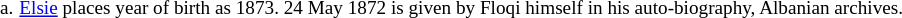<table style="margin-left:13px; line-height:150%; font-size:80%;">
<tr>
<td align="right" valign="top">a.</td>
<td><a href='#'>Elsie</a> places year of birth as 1873. 24 May 1872 is given by Floqi himself in his auto-biography, Albanian archives.</td>
</tr>
</table>
